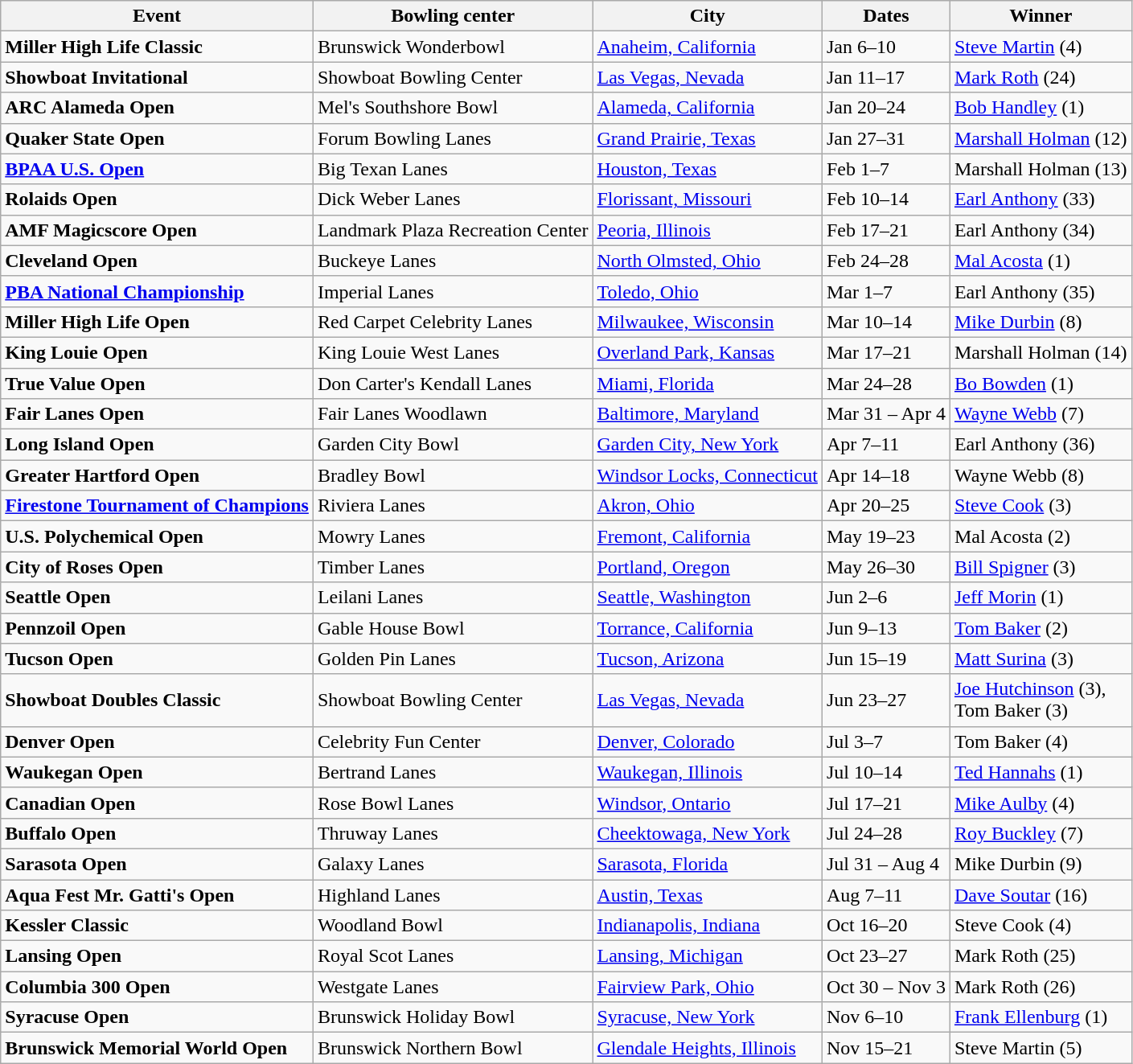<table class="wikitable">
<tr>
<th>Event</th>
<th>Bowling center</th>
<th>City</th>
<th>Dates</th>
<th>Winner</th>
</tr>
<tr>
<td><strong>Miller High Life Classic</strong></td>
<td>Brunswick Wonderbowl</td>
<td><a href='#'>Anaheim, California</a></td>
<td>Jan 6–10</td>
<td><a href='#'>Steve Martin</a> (4)</td>
</tr>
<tr>
<td><strong>Showboat Invitational</strong></td>
<td>Showboat Bowling Center</td>
<td><a href='#'>Las Vegas, Nevada</a></td>
<td>Jan 11–17</td>
<td><a href='#'>Mark Roth</a> (24)</td>
</tr>
<tr>
<td><strong>ARC Alameda Open</strong></td>
<td>Mel's Southshore Bowl</td>
<td><a href='#'>Alameda, California</a></td>
<td>Jan 20–24</td>
<td><a href='#'>Bob Handley</a> (1)</td>
</tr>
<tr>
<td><strong>Quaker State Open</strong></td>
<td>Forum Bowling Lanes</td>
<td><a href='#'>Grand Prairie, Texas</a></td>
<td>Jan 27–31</td>
<td><a href='#'>Marshall Holman</a> (12)</td>
</tr>
<tr>
<td><strong><a href='#'>BPAA U.S. Open</a></strong></td>
<td>Big Texan Lanes</td>
<td><a href='#'>Houston, Texas</a></td>
<td>Feb 1–7</td>
<td>Marshall Holman (13)</td>
</tr>
<tr>
<td><strong>Rolaids Open</strong></td>
<td>Dick Weber Lanes</td>
<td><a href='#'>Florissant, Missouri</a></td>
<td>Feb 10–14</td>
<td><a href='#'>Earl Anthony</a> (33)</td>
</tr>
<tr>
<td><strong>AMF Magicscore Open</strong></td>
<td>Landmark Plaza Recreation Center</td>
<td><a href='#'>Peoria, Illinois</a></td>
<td>Feb 17–21</td>
<td>Earl Anthony (34)</td>
</tr>
<tr>
<td><strong>Cleveland Open</strong></td>
<td>Buckeye Lanes</td>
<td><a href='#'>North Olmsted, Ohio</a></td>
<td>Feb 24–28</td>
<td><a href='#'>Mal Acosta</a> (1)</td>
</tr>
<tr>
<td><strong><a href='#'>PBA National Championship</a></strong></td>
<td>Imperial Lanes</td>
<td><a href='#'>Toledo, Ohio</a></td>
<td>Mar 1–7</td>
<td>Earl Anthony (35)</td>
</tr>
<tr>
<td><strong>Miller High Life Open</strong></td>
<td>Red Carpet Celebrity Lanes</td>
<td><a href='#'>Milwaukee, Wisconsin</a></td>
<td>Mar 10–14</td>
<td><a href='#'>Mike Durbin</a> (8)</td>
</tr>
<tr>
<td><strong>King Louie Open</strong></td>
<td>King Louie West Lanes</td>
<td><a href='#'>Overland Park, Kansas</a></td>
<td>Mar 17–21</td>
<td>Marshall Holman (14)</td>
</tr>
<tr>
<td><strong>True Value Open</strong></td>
<td>Don Carter's Kendall Lanes</td>
<td><a href='#'>Miami, Florida</a></td>
<td>Mar 24–28</td>
<td><a href='#'>Bo Bowden</a> (1)</td>
</tr>
<tr>
<td><strong>Fair Lanes Open</strong></td>
<td>Fair Lanes Woodlawn</td>
<td><a href='#'>Baltimore, Maryland</a></td>
<td>Mar 31 – Apr 4</td>
<td><a href='#'>Wayne Webb</a> (7)</td>
</tr>
<tr>
<td><strong>Long Island Open</strong></td>
<td>Garden City Bowl</td>
<td><a href='#'>Garden City, New York</a></td>
<td>Apr 7–11</td>
<td>Earl Anthony (36)</td>
</tr>
<tr>
<td><strong>Greater Hartford Open</strong></td>
<td>Bradley Bowl</td>
<td><a href='#'>Windsor Locks, Connecticut</a></td>
<td>Apr 14–18</td>
<td>Wayne Webb (8)</td>
</tr>
<tr>
<td><strong><a href='#'>Firestone Tournament of Champions</a></strong></td>
<td>Riviera Lanes</td>
<td><a href='#'>Akron, Ohio</a></td>
<td>Apr 20–25</td>
<td><a href='#'>Steve Cook</a> (3)</td>
</tr>
<tr>
<td><strong>U.S. Polychemical Open</strong></td>
<td>Mowry Lanes</td>
<td><a href='#'>Fremont, California</a></td>
<td>May 19–23</td>
<td>Mal Acosta (2)</td>
</tr>
<tr>
<td><strong>City of Roses Open</strong></td>
<td>Timber Lanes</td>
<td><a href='#'>Portland, Oregon</a></td>
<td>May 26–30</td>
<td><a href='#'>Bill Spigner</a> (3)</td>
</tr>
<tr>
<td><strong>Seattle Open</strong></td>
<td>Leilani Lanes</td>
<td><a href='#'>Seattle, Washington</a></td>
<td>Jun 2–6</td>
<td><a href='#'>Jeff Morin</a> (1)</td>
</tr>
<tr>
<td><strong>Pennzoil Open</strong></td>
<td>Gable House Bowl</td>
<td><a href='#'>Torrance, California</a></td>
<td>Jun 9–13</td>
<td><a href='#'>Tom Baker</a> (2)</td>
</tr>
<tr>
<td><strong>Tucson Open</strong></td>
<td>Golden Pin Lanes</td>
<td><a href='#'>Tucson, Arizona</a></td>
<td>Jun 15–19</td>
<td><a href='#'>Matt Surina</a> (3)</td>
</tr>
<tr>
<td><strong>Showboat Doubles Classic</strong></td>
<td>Showboat Bowling Center</td>
<td><a href='#'>Las Vegas, Nevada</a></td>
<td>Jun 23–27</td>
<td><a href='#'>Joe Hutchinson</a> (3),<br>Tom Baker (3)</td>
</tr>
<tr>
<td><strong>Denver Open</strong></td>
<td>Celebrity Fun Center</td>
<td><a href='#'>Denver, Colorado</a></td>
<td>Jul 3–7</td>
<td>Tom Baker (4)</td>
</tr>
<tr>
<td><strong>Waukegan Open</strong></td>
<td>Bertrand Lanes</td>
<td><a href='#'>Waukegan, Illinois</a></td>
<td>Jul 10–14</td>
<td><a href='#'>Ted Hannahs</a> (1)</td>
</tr>
<tr>
<td><strong>Canadian Open</strong></td>
<td>Rose Bowl Lanes</td>
<td><a href='#'>Windsor, Ontario</a></td>
<td>Jul 17–21</td>
<td><a href='#'>Mike Aulby</a> (4)</td>
</tr>
<tr>
<td><strong>Buffalo Open</strong></td>
<td>Thruway Lanes</td>
<td><a href='#'>Cheektowaga, New York</a></td>
<td>Jul 24–28</td>
<td><a href='#'>Roy Buckley</a> (7)</td>
</tr>
<tr>
<td><strong>Sarasota Open</strong></td>
<td>Galaxy Lanes</td>
<td><a href='#'>Sarasota, Florida</a></td>
<td>Jul 31 – Aug 4</td>
<td>Mike Durbin (9)</td>
</tr>
<tr>
<td><strong>Aqua Fest Mr. Gatti's Open</strong></td>
<td>Highland Lanes</td>
<td><a href='#'>Austin, Texas</a></td>
<td>Aug 7–11</td>
<td><a href='#'>Dave Soutar</a> (16)</td>
</tr>
<tr>
<td><strong>Kessler Classic</strong></td>
<td>Woodland Bowl</td>
<td><a href='#'>Indianapolis, Indiana</a></td>
<td>Oct 16–20</td>
<td>Steve Cook (4)</td>
</tr>
<tr>
<td><strong>Lansing Open</strong></td>
<td>Royal Scot Lanes</td>
<td><a href='#'>Lansing, Michigan</a></td>
<td>Oct 23–27</td>
<td>Mark Roth (25)</td>
</tr>
<tr>
<td><strong>Columbia 300 Open</strong></td>
<td>Westgate Lanes</td>
<td><a href='#'>Fairview Park, Ohio</a></td>
<td>Oct 30 – Nov 3</td>
<td>Mark Roth (26)</td>
</tr>
<tr>
<td><strong>Syracuse Open</strong></td>
<td>Brunswick Holiday Bowl</td>
<td><a href='#'>Syracuse, New York</a></td>
<td>Nov 6–10</td>
<td><a href='#'>Frank Ellenburg</a> (1)</td>
</tr>
<tr>
<td><strong>Brunswick Memorial World Open</strong></td>
<td>Brunswick Northern Bowl</td>
<td><a href='#'>Glendale Heights, Illinois</a></td>
<td>Nov 15–21</td>
<td>Steve Martin (5)</td>
</tr>
</table>
